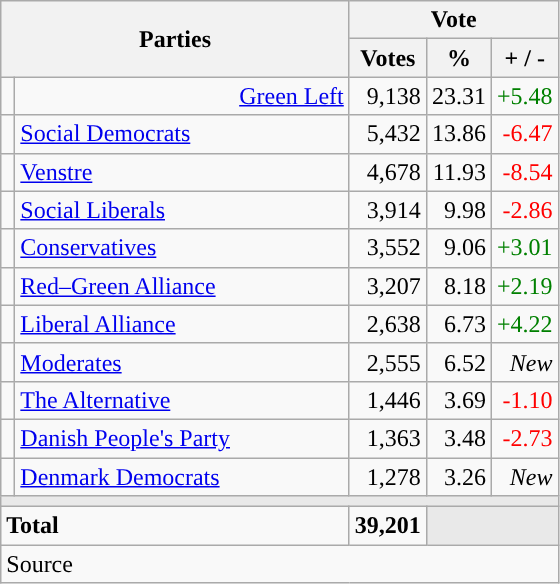<table class="wikitable" style="text-align:right;">
<tr>
<th style="text-align:centre;" rowspan="2" colspan="2" width="225">Parties</th>
<th colspan="3">Vote</th>
</tr>
<tr>
<th width="15">Votes</th>
<th width="15">%</th>
<th width="15">+ / -</th>
</tr>
<tr>
<td width=2 bgcolor=></td>
<td><a href='#'>Green Left</a></td>
<td>9,138</td>
<td>23.31</td>
<td style=color:green;>+5.48</td>
</tr>
<tr>
<td width=2 bgcolor=></td>
<td align=left><a href='#'>Social Democrats</a></td>
<td>5,432</td>
<td>13.86</td>
<td style=color:red;>-6.47</td>
</tr>
<tr>
<td width=2 bgcolor=></td>
<td align=left><a href='#'>Venstre</a></td>
<td>4,678</td>
<td>11.93</td>
<td style=color:red;>-8.54</td>
</tr>
<tr>
<td width=2 bgcolor=></td>
<td align=left><a href='#'>Social Liberals</a></td>
<td>3,914</td>
<td>9.98</td>
<td style=color:red;>-2.86</td>
</tr>
<tr>
<td width=2 bgcolor=></td>
<td align=left><a href='#'>Conservatives</a></td>
<td>3,552</td>
<td>9.06</td>
<td style=color:green;>+3.01</td>
</tr>
<tr>
<td width=2 bgcolor=></td>
<td align=left><a href='#'>Red–Green Alliance</a></td>
<td>3,207</td>
<td>8.18</td>
<td style=color:green;>+2.19</td>
</tr>
<tr>
<td width=2 bgcolor=></td>
<td align=left><a href='#'>Liberal Alliance</a></td>
<td>2,638</td>
<td>6.73</td>
<td style=color:green;>+4.22</td>
</tr>
<tr>
<td width=2 bgcolor=></td>
<td align=left><a href='#'>Moderates</a></td>
<td>2,555</td>
<td>6.52</td>
<td><em>New</em></td>
</tr>
<tr>
<td width=2 bgcolor=></td>
<td align=left><a href='#'>The Alternative</a></td>
<td>1,446</td>
<td>3.69</td>
<td style=color:red;>-1.10</td>
</tr>
<tr>
<td width=2 bgcolor=></td>
<td align=left><a href='#'>Danish People's Party</a></td>
<td>1,363</td>
<td>3.48</td>
<td style=color:red;>-2.73</td>
</tr>
<tr>
<td width=2 bgcolor=></td>
<td align=left><a href='#'>Denmark Democrats</a></td>
<td>1,278</td>
<td>3.26</td>
<td><em>New</em></td>
</tr>
<tr>
<td colspan="7" bgcolor="#E9E9E9"></td>
</tr>
<tr>
<td align="left" colspan="2"><strong>Total</strong></td>
<td><strong>39,201</strong></td>
<td bgcolor=#E9E9E9 colspan=2></td>
</tr>
<tr>
<td align="left" colspan="6">Source</td>
</tr>
</table>
